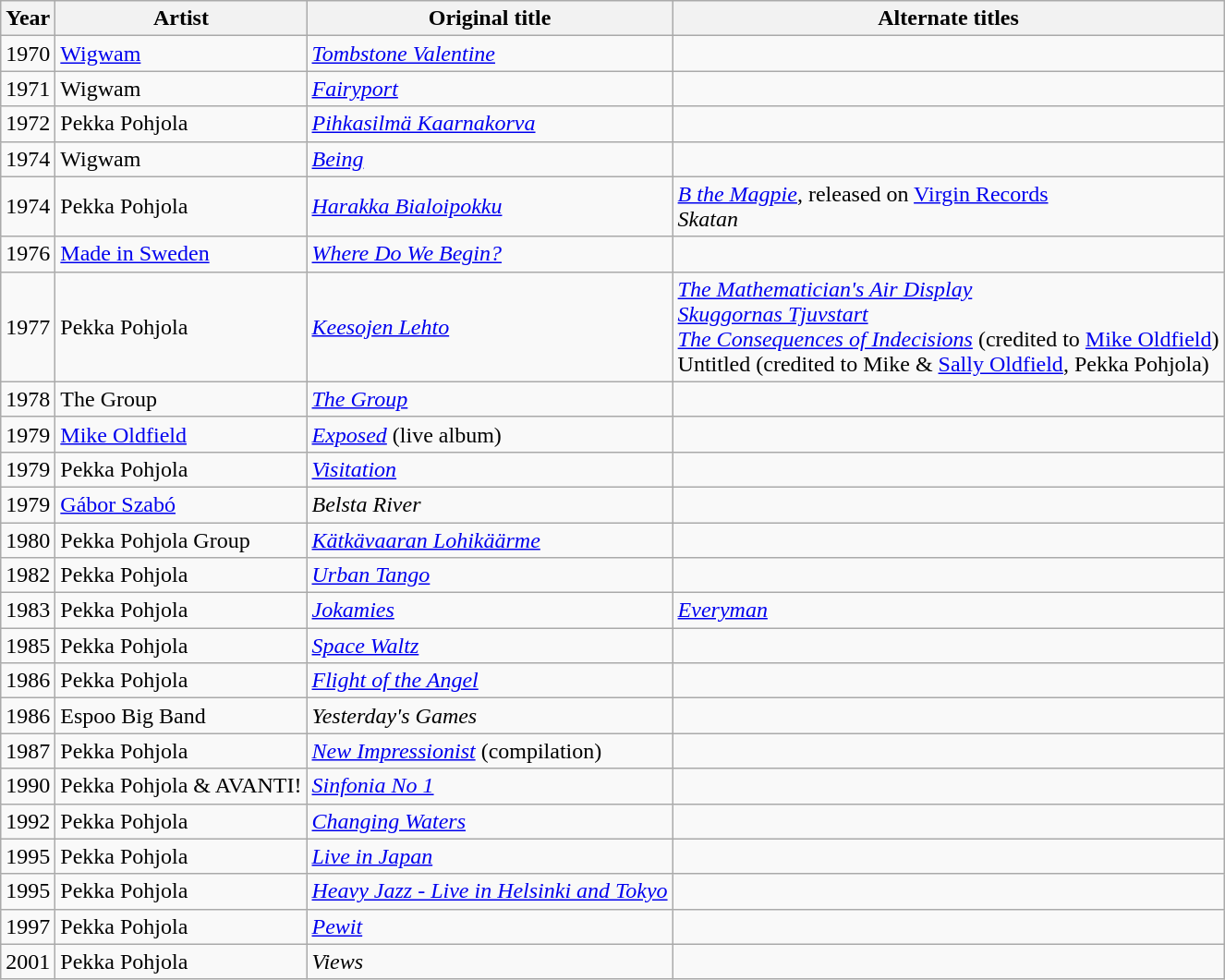<table class="wikitable">
<tr>
<th>Year</th>
<th>Artist</th>
<th>Original title</th>
<th>Alternate titles</th>
</tr>
<tr>
<td>1970</td>
<td><a href='#'>Wigwam</a></td>
<td><em><a href='#'>Tombstone Valentine</a></em></td>
<td></td>
</tr>
<tr>
<td>1971</td>
<td>Wigwam</td>
<td><em><a href='#'>Fairyport</a></em></td>
<td></td>
</tr>
<tr>
<td>1972</td>
<td>Pekka Pohjola</td>
<td><em><a href='#'>Pihkasilmä Kaarnakorva</a></em></td>
</tr>
<tr>
<td>1974</td>
<td>Wigwam</td>
<td><em><a href='#'>Being</a></em></td>
<td></td>
</tr>
<tr>
<td>1974</td>
<td>Pekka Pohjola</td>
<td><em><a href='#'>Harakka Bialoipokku</a></em></td>
<td> <em><a href='#'>B the Magpie</a></em>, released on <a href='#'>Virgin Records</a><br> <em>Skatan</em></td>
</tr>
<tr>
<td>1976</td>
<td><a href='#'>Made in Sweden</a></td>
<td><em><a href='#'>Where Do We Begin?</a></em></td>
<td></td>
</tr>
<tr>
<td>1977</td>
<td>Pekka Pohjola</td>
<td><em><a href='#'>Keesojen Lehto</a></em></td>
<td> <em><a href='#'>The Mathematician's Air Display</a></em><br> <em><a href='#'>Skuggornas Tjuvstart</a></em><br> <em><a href='#'>The Consequences of Indecisions</a></em> (credited to <a href='#'>Mike Oldfield</a>)<br>  Untitled (credited to Mike & <a href='#'>Sally Oldfield</a>, Pekka Pohjola)</td>
</tr>
<tr>
<td>1978</td>
<td>The Group</td>
<td><em><a href='#'>The Group</a></em></td>
<td></td>
</tr>
<tr>
<td>1979</td>
<td><a href='#'>Mike Oldfield</a></td>
<td><em><a href='#'>Exposed</a></em> (live album)</td>
<td></td>
</tr>
<tr>
<td>1979</td>
<td>Pekka Pohjola</td>
<td><em><a href='#'>Visitation</a></em></td>
<td></td>
</tr>
<tr>
<td>1979</td>
<td><a href='#'>Gábor Szabó</a></td>
<td><em>Belsta River</em></td>
<td></td>
</tr>
<tr>
<td>1980</td>
<td>Pekka Pohjola Group</td>
<td><em><a href='#'>Kätkävaaran Lohikäärme</a></em></td>
<td></td>
</tr>
<tr>
<td>1982</td>
<td>Pekka Pohjola</td>
<td><em><a href='#'>Urban Tango</a></em></td>
<td></td>
</tr>
<tr>
<td>1983</td>
<td>Pekka Pohjola</td>
<td><em><a href='#'>Jokamies</a></em></td>
<td> <em><a href='#'>Everyman</a></em></td>
</tr>
<tr>
<td>1985</td>
<td>Pekka Pohjola</td>
<td><em><a href='#'>Space Waltz</a></em></td>
<td></td>
</tr>
<tr>
<td>1986</td>
<td>Pekka Pohjola</td>
<td><em><a href='#'>Flight of the Angel</a></em></td>
<td></td>
</tr>
<tr>
<td>1986</td>
<td>Espoo Big Band</td>
<td><em>Yesterday's Games</em></td>
<td></td>
</tr>
<tr>
<td>1987</td>
<td>Pekka Pohjola</td>
<td><em><a href='#'>New Impressionist</a></em> (compilation)</td>
<td></td>
</tr>
<tr>
<td>1990</td>
<td>Pekka Pohjola & AVANTI!</td>
<td><em><a href='#'>Sinfonia No 1</a></em></td>
<td></td>
</tr>
<tr>
<td>1992</td>
<td>Pekka Pohjola</td>
<td><em><a href='#'>Changing Waters</a></em></td>
<td></td>
</tr>
<tr>
<td>1995</td>
<td>Pekka Pohjola</td>
<td><em><a href='#'>Live in Japan</a></em></td>
<td></td>
</tr>
<tr>
<td>1995</td>
<td>Pekka Pohjola</td>
<td><em><a href='#'>Heavy Jazz - Live in Helsinki and Tokyo</a></em></td>
<td></td>
</tr>
<tr>
<td>1997</td>
<td>Pekka Pohjola</td>
<td><em><a href='#'>Pewit</a></em></td>
<td></td>
</tr>
<tr>
<td>2001</td>
<td>Pekka Pohjola</td>
<td><em>Views</em></td>
<td></td>
</tr>
</table>
